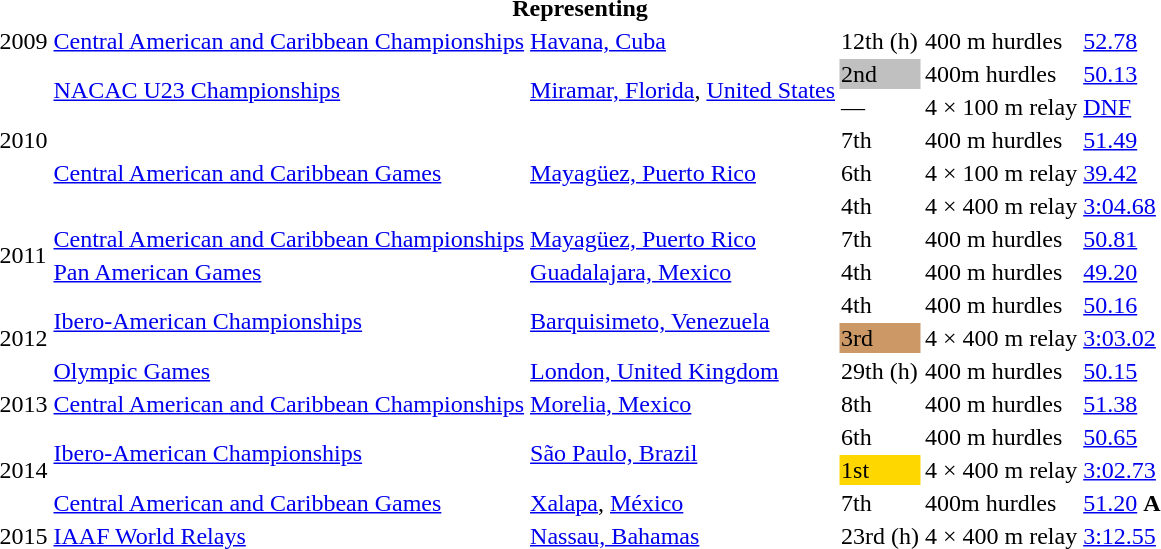<table>
<tr>
<th colspan="6">Representing </th>
</tr>
<tr>
<td>2009</td>
<td><a href='#'>Central American and Caribbean Championships</a></td>
<td><a href='#'>Havana, Cuba</a></td>
<td>12th (h)</td>
<td>400 m hurdles</td>
<td><a href='#'>52.78</a></td>
</tr>
<tr>
<td rowspan=5>2010</td>
<td rowspan=2><a href='#'>NACAC U23 Championships</a></td>
<td rowspan=2><a href='#'>Miramar, Florida</a>, <a href='#'>United States</a></td>
<td bgcolor=silver>2nd</td>
<td>400m hurdles</td>
<td><a href='#'>50.13</a></td>
</tr>
<tr>
<td>—</td>
<td>4 × 100 m relay</td>
<td><a href='#'>DNF</a></td>
</tr>
<tr>
<td rowspan=3><a href='#'>Central American and Caribbean Games</a></td>
<td rowspan=3><a href='#'>Mayagüez, Puerto Rico</a></td>
<td>7th</td>
<td>400 m hurdles</td>
<td><a href='#'>51.49</a></td>
</tr>
<tr>
<td>6th</td>
<td>4 × 100 m relay</td>
<td><a href='#'>39.42</a></td>
</tr>
<tr>
<td>4th</td>
<td>4 × 400 m relay</td>
<td><a href='#'>3:04.68</a></td>
</tr>
<tr>
<td rowspan=2>2011</td>
<td><a href='#'>Central American and Caribbean Championships</a></td>
<td><a href='#'>Mayagüez, Puerto Rico</a></td>
<td>7th</td>
<td>400 m hurdles</td>
<td><a href='#'>50.81</a></td>
</tr>
<tr>
<td><a href='#'>Pan American Games</a></td>
<td><a href='#'>Guadalajara, Mexico</a></td>
<td>4th</td>
<td>400 m hurdles</td>
<td><a href='#'>49.20</a></td>
</tr>
<tr>
<td rowspan=3>2012</td>
<td rowspan=2><a href='#'>Ibero-American Championships</a></td>
<td rowspan=2><a href='#'>Barquisimeto, Venezuela</a></td>
<td>4th</td>
<td>400 m hurdles</td>
<td><a href='#'>50.16</a></td>
</tr>
<tr>
<td bgcolor=cc9966>3rd</td>
<td>4 × 400 m relay</td>
<td><a href='#'>3:03.02</a></td>
</tr>
<tr>
<td><a href='#'>Olympic Games</a></td>
<td><a href='#'>London, United Kingdom</a></td>
<td>29th (h)</td>
<td>400 m hurdles</td>
<td><a href='#'>50.15</a></td>
</tr>
<tr>
<td>2013</td>
<td><a href='#'>Central American and Caribbean Championships</a></td>
<td><a href='#'>Morelia, Mexico</a></td>
<td>8th</td>
<td>400 m hurdles</td>
<td><a href='#'>51.38</a></td>
</tr>
<tr>
<td rowspan=3>2014</td>
<td rowspan=2><a href='#'>Ibero-American Championships</a></td>
<td rowspan=2><a href='#'>São Paulo, Brazil</a></td>
<td>6th</td>
<td>400 m hurdles</td>
<td><a href='#'>50.65</a></td>
</tr>
<tr>
<td bgcolor=gold>1st</td>
<td>4 × 400 m relay</td>
<td><a href='#'>3:02.73</a></td>
</tr>
<tr>
<td><a href='#'>Central American and Caribbean Games</a></td>
<td><a href='#'>Xalapa</a>, <a href='#'>México</a></td>
<td>7th</td>
<td>400m hurdles</td>
<td><a href='#'>51.20</a> <strong>A</strong></td>
</tr>
<tr>
<td>2015</td>
<td><a href='#'>IAAF World Relays</a></td>
<td><a href='#'>Nassau, Bahamas</a></td>
<td>23rd (h)</td>
<td>4 × 400 m relay</td>
<td><a href='#'>3:12.55</a></td>
</tr>
</table>
